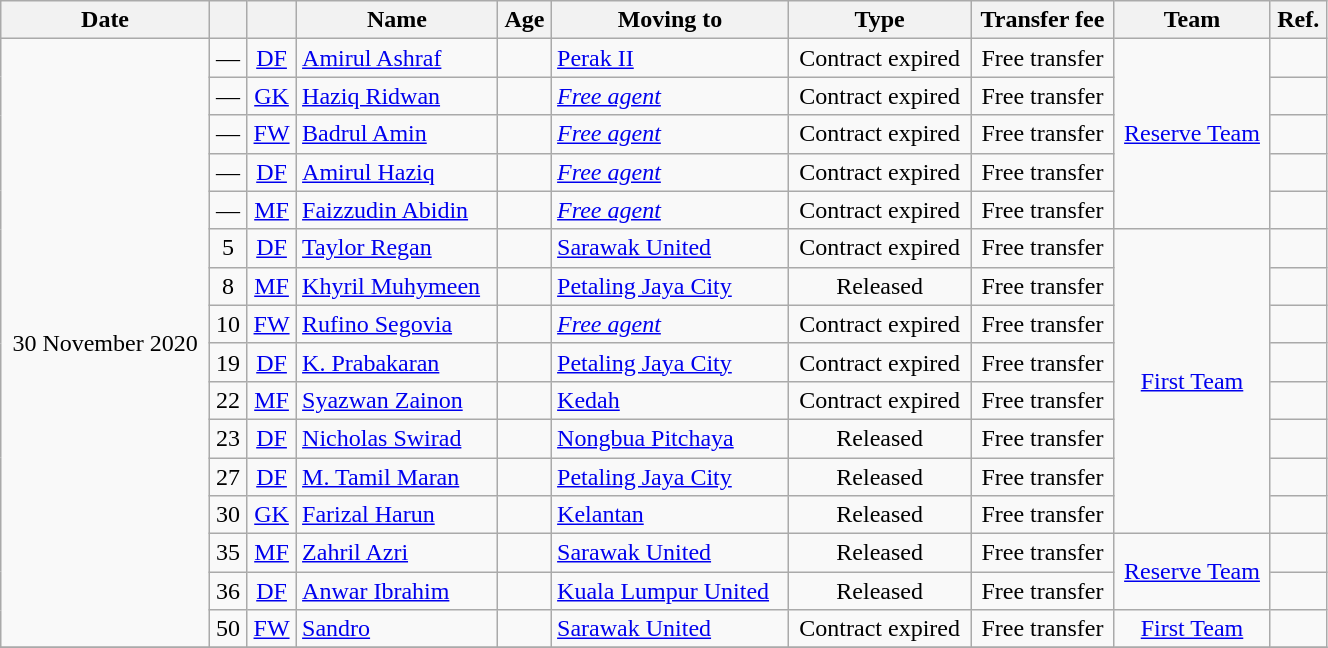<table class="wikitable sortable" style="width:70%; text-align:center; font-size:100%; text-align:centre;">
<tr>
<th>Date</th>
<th></th>
<th></th>
<th>Name</th>
<th>Age</th>
<th>Moving to</th>
<th>Type</th>
<th>Transfer fee</th>
<th>Team</th>
<th>Ref.</th>
</tr>
<tr>
<td rowspan="16">30 November 2020</td>
<td>—</td>
<td><a href='#'>DF</a></td>
<td style="text-align:left"> <a href='#'>Amirul Ashraf</a></td>
<td></td>
<td style="text-align:left"> <a href='#'>Perak II</a></td>
<td>Contract expired</td>
<td>Free transfer</td>
<td rowspan="5"><a href='#'>Reserve Team</a></td>
<td></td>
</tr>
<tr>
<td>—</td>
<td><a href='#'>GK</a></td>
<td style="text-align:left"> <a href='#'>Haziq Ridwan</a></td>
<td></td>
<td style="text-align:left"><em><a href='#'>Free agent</a></em></td>
<td>Contract expired</td>
<td>Free transfer</td>
<td></td>
</tr>
<tr>
<td>—</td>
<td><a href='#'>FW</a></td>
<td style="text-align:left"> <a href='#'>Badrul Amin</a></td>
<td></td>
<td style="text-align:left"><em><a href='#'>Free agent</a></em></td>
<td>Contract expired</td>
<td>Free transfer</td>
<td></td>
</tr>
<tr>
<td>—</td>
<td><a href='#'>DF</a></td>
<td style="text-align:left"> <a href='#'>Amirul Haziq</a></td>
<td></td>
<td style="text-align:left"><em><a href='#'>Free agent</a></em></td>
<td>Contract expired</td>
<td>Free transfer</td>
<td></td>
</tr>
<tr>
<td>—</td>
<td><a href='#'>MF</a></td>
<td style="text-align:left"> <a href='#'>Faizzudin Abidin</a></td>
<td></td>
<td style="text-align:left"><em><a href='#'>Free agent</a></em></td>
<td>Contract expired</td>
<td>Free transfer</td>
<td></td>
</tr>
<tr>
<td>5</td>
<td><a href='#'>DF</a></td>
<td style="text-align:left"> <a href='#'>Taylor Regan</a></td>
<td></td>
<td style="text-align:left"> <a href='#'>Sarawak United</a></td>
<td>Contract expired</td>
<td>Free transfer</td>
<td rowspan="8"><a href='#'>First Team</a></td>
<td></td>
</tr>
<tr>
<td>8</td>
<td><a href='#'>MF</a></td>
<td style="text-align:left"> <a href='#'>Khyril Muhymeen</a></td>
<td></td>
<td style="text-align:left"> <a href='#'>Petaling Jaya City</a></td>
<td>Released</td>
<td>Free transfer</td>
<td></td>
</tr>
<tr>
<td>10</td>
<td><a href='#'>FW</a></td>
<td style="text-align:left"> <a href='#'>Rufino Segovia</a></td>
<td></td>
<td style="text-align:left"><em><a href='#'>Free agent</a></em></td>
<td>Contract expired</td>
<td>Free transfer</td>
<td></td>
</tr>
<tr>
<td>19</td>
<td><a href='#'>DF</a></td>
<td style="text-align:left"> <a href='#'>K. Prabakaran</a></td>
<td></td>
<td style="text-align:left"> <a href='#'>Petaling Jaya City</a></td>
<td>Contract expired</td>
<td>Free transfer</td>
<td></td>
</tr>
<tr>
<td>22</td>
<td><a href='#'>MF</a></td>
<td style="text-align:left"> <a href='#'>Syazwan Zainon</a></td>
<td></td>
<td style="text-align:left"> <a href='#'>Kedah</a></td>
<td>Contract expired</td>
<td>Free transfer</td>
<td></td>
</tr>
<tr>
<td>23</td>
<td><a href='#'>DF</a></td>
<td style="text-align:left"> <a href='#'>Nicholas Swirad</a></td>
<td></td>
<td style="text-align:left"> <a href='#'>Nongbua Pitchaya</a></td>
<td>Released</td>
<td>Free transfer</td>
<td></td>
</tr>
<tr>
<td>27</td>
<td><a href='#'>DF</a></td>
<td style="text-align:left"> <a href='#'>M. Tamil Maran</a></td>
<td></td>
<td style="text-align:left"> <a href='#'>Petaling Jaya City</a></td>
<td>Released</td>
<td>Free transfer</td>
<td></td>
</tr>
<tr>
<td>30</td>
<td><a href='#'>GK</a></td>
<td style="text-align:left"> <a href='#'>Farizal Harun</a></td>
<td></td>
<td style="text-align:left"> <a href='#'>Kelantan</a></td>
<td>Released</td>
<td>Free transfer</td>
<td></td>
</tr>
<tr>
<td>35</td>
<td><a href='#'>MF</a></td>
<td style="text-align:left"> <a href='#'>Zahril Azri</a></td>
<td></td>
<td style="text-align:left"> <a href='#'>Sarawak United</a></td>
<td>Released</td>
<td>Free transfer</td>
<td rowspan="2"><a href='#'>Reserve Team</a></td>
<td></td>
</tr>
<tr>
<td>36</td>
<td><a href='#'>DF</a></td>
<td style="text-align:left"> <a href='#'>Anwar Ibrahim</a></td>
<td></td>
<td style="text-align:left"> <a href='#'>Kuala Lumpur United</a></td>
<td>Released</td>
<td>Free transfer</td>
<td></td>
</tr>
<tr>
<td>50</td>
<td><a href='#'>FW</a></td>
<td style="text-align:left"> <a href='#'>Sandro</a></td>
<td></td>
<td style="text-align:left"> <a href='#'>Sarawak United</a></td>
<td>Contract expired</td>
<td>Free transfer</td>
<td><a href='#'>First Team</a></td>
<td></td>
</tr>
<tr>
</tr>
</table>
